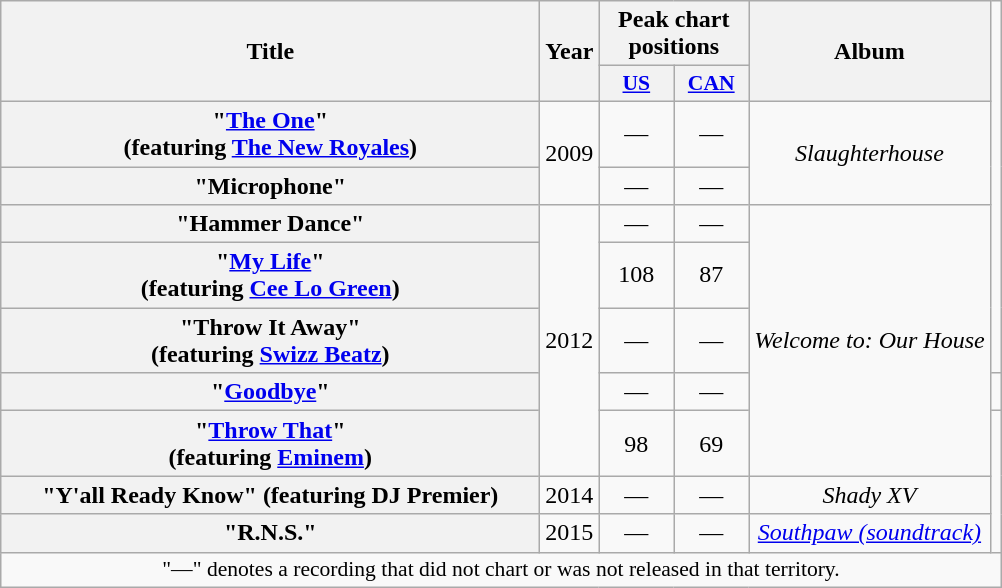<table class="wikitable plainrowheaders" style="text-align:center;">
<tr>
<th scope="col" rowspan="2" style="width:22em;">Title</th>
<th scope="col" rowspan="2">Year</th>
<th scope="col" colspan="2">Peak chart positions</th>
<th scope="col" rowspan="2">Album</th>
</tr>
<tr>
<th scope="col" style="width:3em;font-size:90%;"><a href='#'>US</a></th>
<th scope="col" style="width:3em;font-size:90%;"><a href='#'>CAN</a></th>
</tr>
<tr>
<th scope="row">"<a href='#'>The One</a>"<br><span>(featuring <a href='#'>The New Royales</a>)</span></th>
<td rowspan="2">2009</td>
<td>—</td>
<td>—</td>
<td rowspan="2"><em>Slaughterhouse</em></td>
</tr>
<tr>
<th scope="row">"Microphone"</th>
<td>—</td>
<td>—</td>
</tr>
<tr>
<th scope="row">"Hammer Dance"</th>
<td rowspan="5">2012</td>
<td>—</td>
<td>—</td>
<td rowspan="5"><em>Welcome to: Our House</em></td>
</tr>
<tr>
<th scope="row">"<a href='#'>My Life</a>"<br><span>(featuring <a href='#'>Cee Lo Green</a>)</span></th>
<td —{{efn>108</td>
<td>87</td>
</tr>
<tr>
<th scope="row">"Throw It Away"<br><span>(featuring <a href='#'>Swizz Beatz</a>)</span></th>
<td>—</td>
<td>—</td>
</tr>
<tr>
<th scope="row">"<a href='#'>Goodbye</a>"</th>
<td>—</td>
<td>—</td>
<td></td>
</tr>
<tr>
<th scope="row">"<a href='#'>Throw That</a>"<br><span>(featuring <a href='#'>Eminem</a>)</span></th>
<td>98</td>
<td>69</td>
</tr>
<tr>
<th scope="row">"Y'all Ready Know" (featuring DJ Premier)</th>
<td>2014</td>
<td>—</td>
<td>—</td>
<td><em>Shady XV</em></td>
</tr>
<tr>
<th scope="row">"R.N.S."</th>
<td>2015</td>
<td>—</td>
<td>—</td>
<td><em><a href='#'>Southpaw (soundtrack)</a></em></td>
</tr>
<tr>
<td colspan="7" style="font-size:90%">"—" denotes a recording that did not chart or was not released in that territory.</td>
</tr>
</table>
